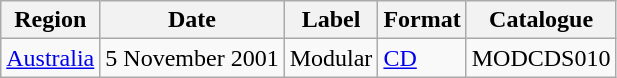<table class="wikitable">
<tr>
<th>Region</th>
<th>Date</th>
<th>Label</th>
<th>Format</th>
<th>Catalogue</th>
</tr>
<tr>
<td><a href='#'>Australia</a></td>
<td>5 November 2001</td>
<td>Modular</td>
<td><a href='#'>CD</a></td>
<td>MODCDS010</td>
</tr>
</table>
